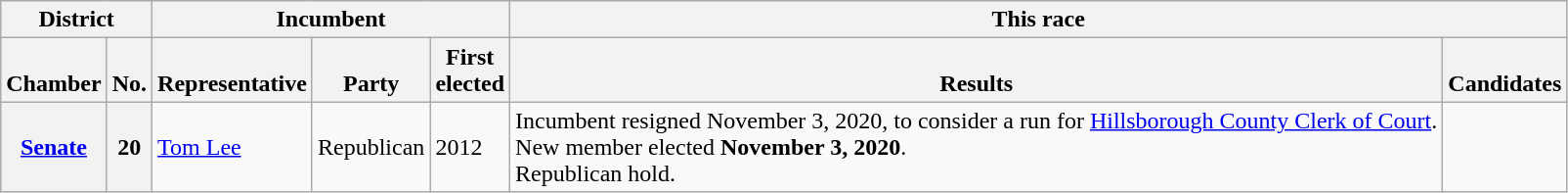<table class="wikitable sortable">
<tr valign=bottom>
<th colspan="2">District</th>
<th colspan="3">Incumbent</th>
<th colspan="2">This race</th>
</tr>
<tr valign=bottom>
<th>Chamber</th>
<th>No.</th>
<th>Representative</th>
<th>Party</th>
<th>First<br>elected</th>
<th>Results</th>
<th>Candidates</th>
</tr>
<tr>
<th><a href='#'>Senate</a></th>
<th>20</th>
<td><a href='#'>Tom Lee</a></td>
<td>Republican</td>
<td>2012</td>
<td>Incumbent resigned November 3, 2020, to consider a run for <a href='#'>Hillsborough County Clerk of Court</a>.<br>New member elected <strong>November 3, 2020</strong>.<br>Republican hold.</td>
<td nowrap></td>
</tr>
</table>
